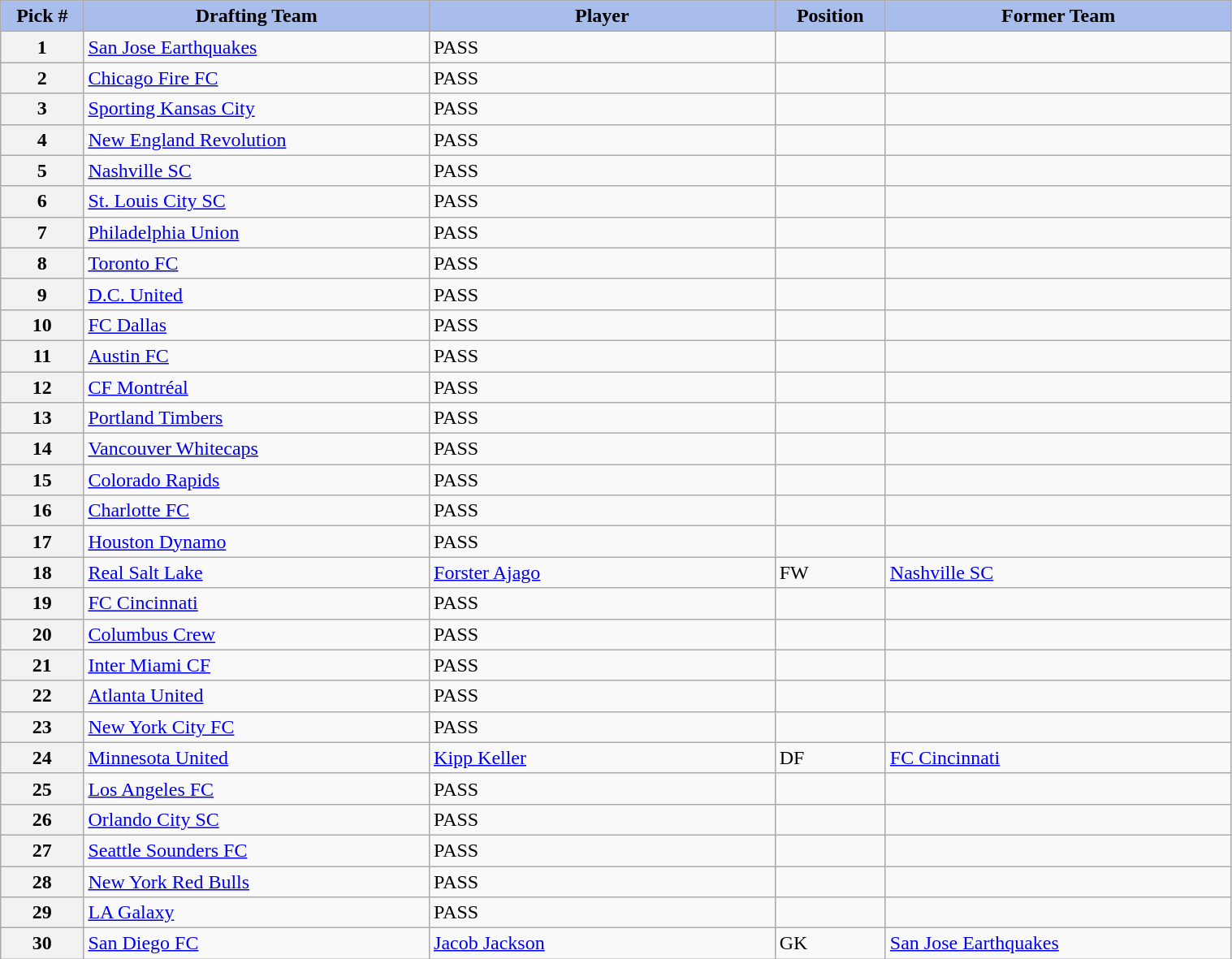<table class="wikitable sortable" style="width: 80%">
<tr>
<th width=6% style="background:#A8BDEC;">Pick #</th>
<th width=25% style="background:#A8BDEC;">Drafting Team</th>
<th width=25% style="background:#A8BDEC;">Player</th>
<th width=8% style="background:#A8BDEC;">Position</th>
<th width=25% style="background:#A8BDEC;">Former Team</th>
</tr>
<tr>
<th>1</th>
<td><a href='#'>San Jose Earthquakes</a></td>
<td>PASS</td>
<td></td>
<td></td>
</tr>
<tr>
<th>2</th>
<td><a href='#'>Chicago Fire FC</a></td>
<td>PASS</td>
<td></td>
<td></td>
</tr>
<tr>
<th>3</th>
<td><a href='#'>Sporting Kansas City</a></td>
<td>PASS</td>
<td></td>
<td></td>
</tr>
<tr>
<th>4</th>
<td><a href='#'>New England Revolution</a></td>
<td>PASS</td>
<td></td>
<td></td>
</tr>
<tr>
<th>5</th>
<td><a href='#'>Nashville SC</a></td>
<td>PASS</td>
<td></td>
<td></td>
</tr>
<tr>
<th>6</th>
<td><a href='#'>St. Louis City SC</a></td>
<td>PASS</td>
<td></td>
<td></td>
</tr>
<tr>
<th>7</th>
<td><a href='#'>Philadelphia Union</a></td>
<td>PASS</td>
<td></td>
<td></td>
</tr>
<tr>
<th>8</th>
<td><a href='#'>Toronto FC</a></td>
<td>PASS</td>
<td></td>
<td></td>
</tr>
<tr>
<th>9</th>
<td><a href='#'>D.C. United</a></td>
<td>PASS</td>
<td></td>
<td></td>
</tr>
<tr>
<th>10</th>
<td><a href='#'>FC Dallas</a></td>
<td>PASS</td>
<td></td>
<td></td>
</tr>
<tr>
<th>11</th>
<td><a href='#'>Austin FC</a></td>
<td>PASS</td>
<td></td>
<td></td>
</tr>
<tr>
<th>12</th>
<td><a href='#'>CF Montréal</a></td>
<td>PASS</td>
<td></td>
<td></td>
</tr>
<tr>
<th>13</th>
<td><a href='#'>Portland Timbers</a></td>
<td>PASS</td>
<td></td>
<td></td>
</tr>
<tr>
<th>14</th>
<td><a href='#'>Vancouver Whitecaps</a></td>
<td>PASS</td>
<td></td>
<td></td>
</tr>
<tr>
<th>15</th>
<td><a href='#'>Colorado Rapids</a></td>
<td>PASS</td>
<td></td>
<td></td>
</tr>
<tr>
<th>16</th>
<td><a href='#'>Charlotte FC</a></td>
<td>PASS</td>
<td></td>
<td></td>
</tr>
<tr>
<th>17</th>
<td><a href='#'>Houston Dynamo</a></td>
<td>PASS</td>
<td></td>
<td></td>
</tr>
<tr>
<th>18</th>
<td><a href='#'>Real Salt Lake</a></td>
<td> <a href='#'>Forster Ajago</a></td>
<td>FW</td>
<td><a href='#'>Nashville SC</a></td>
</tr>
<tr>
<th>19</th>
<td><a href='#'>FC Cincinnati</a></td>
<td>PASS</td>
<td></td>
<td></td>
</tr>
<tr>
<th>20</th>
<td><a href='#'>Columbus Crew</a></td>
<td>PASS</td>
<td></td>
<td></td>
</tr>
<tr>
<th>21</th>
<td><a href='#'>Inter Miami CF</a></td>
<td>PASS</td>
<td></td>
<td></td>
</tr>
<tr>
<th>22</th>
<td><a href='#'>Atlanta United</a></td>
<td>PASS</td>
<td></td>
<td></td>
</tr>
<tr>
<th>23</th>
<td><a href='#'>New York City FC</a></td>
<td>PASS</td>
<td></td>
<td></td>
</tr>
<tr>
<th>24</th>
<td><a href='#'>Minnesota United</a></td>
<td> <a href='#'>Kipp Keller</a></td>
<td>DF</td>
<td><a href='#'>FC Cincinnati</a></td>
</tr>
<tr>
<th>25</th>
<td><a href='#'>Los Angeles FC</a></td>
<td>PASS</td>
<td></td>
<td></td>
</tr>
<tr>
<th>26</th>
<td><a href='#'>Orlando City SC</a></td>
<td>PASS</td>
<td></td>
<td></td>
</tr>
<tr>
<th>27</th>
<td><a href='#'>Seattle Sounders FC</a></td>
<td>PASS</td>
<td></td>
<td></td>
</tr>
<tr>
<th>28</th>
<td><a href='#'>New York Red Bulls</a></td>
<td>PASS</td>
<td></td>
<td></td>
</tr>
<tr>
<th>29</th>
<td><a href='#'>LA Galaxy</a></td>
<td>PASS</td>
<td></td>
<td></td>
</tr>
<tr>
<th>30</th>
<td><a href='#'>San Diego FC</a></td>
<td> <a href='#'>Jacob Jackson</a></td>
<td>GK</td>
<td><a href='#'>San Jose Earthquakes</a></td>
</tr>
</table>
